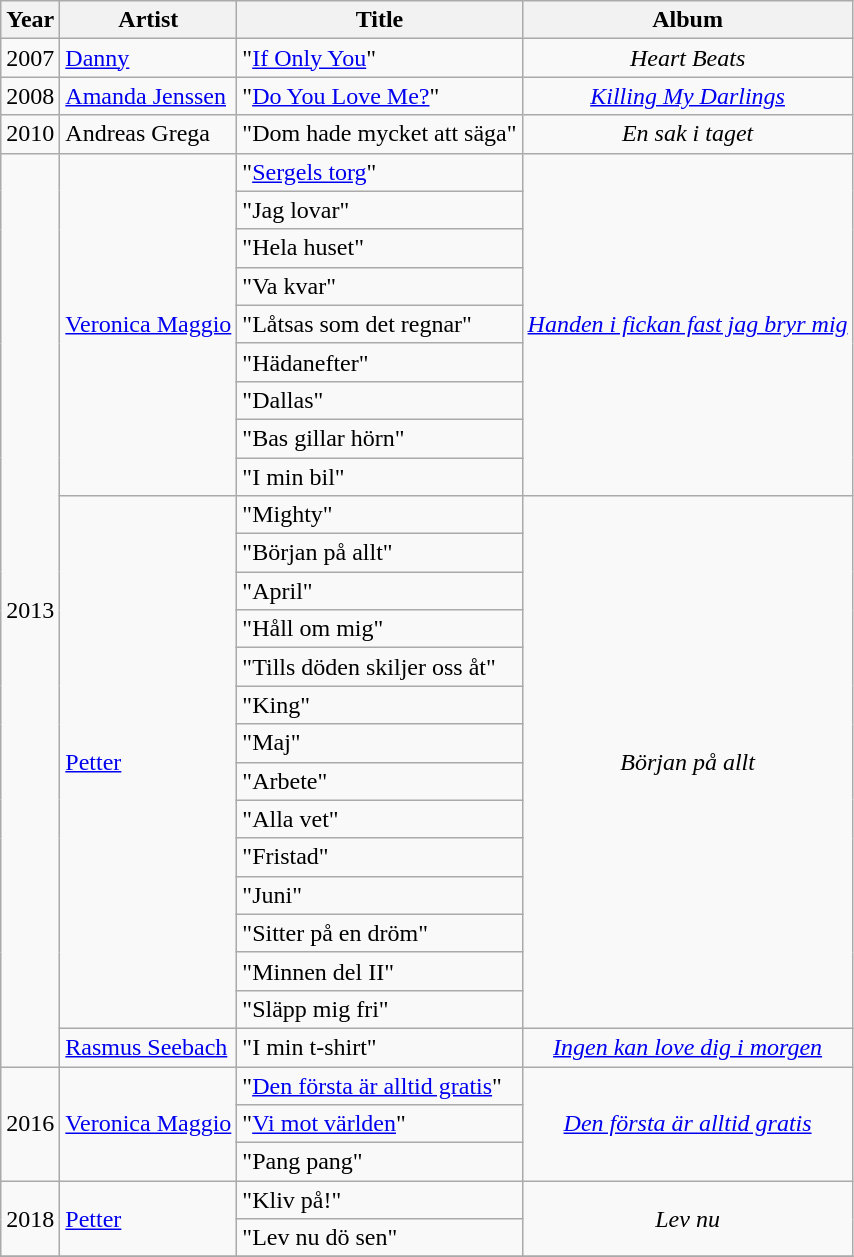<table class="wikitable">
<tr>
<th>Year</th>
<th>Artist</th>
<th>Title</th>
<th>Album</th>
</tr>
<tr>
<td>2007</td>
<td><a href='#'>Danny</a></td>
<td>"<a href='#'>If Only You</a>"</td>
<td style="text-align:center;"><em>Heart Beats</em></td>
</tr>
<tr>
<td>2008</td>
<td><a href='#'>Amanda Jenssen</a></td>
<td>"<a href='#'>Do You Love Me?</a>"</td>
<td style="text-align:center;"><em><a href='#'>Killing My Darlings</a></em></td>
</tr>
<tr>
<td>2010</td>
<td>Andreas Grega</td>
<td>"Dom hade mycket att säga"</td>
<td style="text-align:center;"><em>En sak i taget</em></td>
</tr>
<tr>
<td rowspan="24">2013</td>
<td rowspan="9"><a href='#'>Veronica Maggio</a></td>
<td>"<a href='#'>Sergels torg</a>"</td>
<td rowspan="9" style="text-align:center;"><em><a href='#'>Handen i fickan fast jag bryr mig</a></em></td>
</tr>
<tr>
<td>"Jag lovar"</td>
</tr>
<tr>
<td>"Hela huset"<br></td>
</tr>
<tr>
<td>"Va kvar"</td>
</tr>
<tr>
<td>"Låtsas som det regnar"</td>
</tr>
<tr>
<td>"Hädanefter"</td>
</tr>
<tr>
<td>"Dallas"</td>
</tr>
<tr>
<td>"Bas gillar hörn"</td>
</tr>
<tr>
<td>"I min bil"</td>
</tr>
<tr>
<td rowspan="14"><a href='#'>Petter</a></td>
<td>"Mighty"<br></td>
<td rowspan="14" style="text-align:center;"><em>Början på allt</em></td>
</tr>
<tr>
<td>"Början på allt"<br></td>
</tr>
<tr>
<td>"April"</td>
</tr>
<tr>
<td>"Håll om mig"<br></td>
</tr>
<tr>
<td>"Tills döden skiljer oss åt"</td>
</tr>
<tr>
<td>"King"<br></td>
</tr>
<tr>
<td>"Maj"</td>
</tr>
<tr>
<td>"Arbete"</td>
</tr>
<tr>
<td>"Alla vet"<br></td>
</tr>
<tr>
<td>"Fristad"</td>
</tr>
<tr>
<td>"Juni"</td>
</tr>
<tr>
<td>"Sitter på en dröm"</td>
</tr>
<tr>
<td>"Minnen del II"</td>
</tr>
<tr>
<td>"Släpp mig fri"</td>
</tr>
<tr>
<td><a href='#'>Rasmus Seebach</a></td>
<td>"I min t-shirt"</td>
<td style="text-align:center;"><em><a href='#'>Ingen kan love dig i morgen</a></em></td>
</tr>
<tr>
<td rowspan="3">2016</td>
<td rowspan="3"><a href='#'>Veronica Maggio</a></td>
<td>"<a href='#'>Den första är alltid gratis</a>"</td>
<td rowspan="3" style="text-align:center;"><em><a href='#'>Den första är alltid gratis</a></em></td>
</tr>
<tr>
<td>"<a href='#'>Vi mot världen</a>"</td>
</tr>
<tr>
<td>"Pang pang"</td>
</tr>
<tr>
<td rowspan="2">2018</td>
<td rowspan="2"><a href='#'>Petter</a></td>
<td>"Kliv på!"<br></td>
<td rowspan="2" style="text-align:center;"><em>Lev nu</em></td>
</tr>
<tr>
<td>"Lev nu dö sen"<br></td>
</tr>
<tr>
</tr>
</table>
